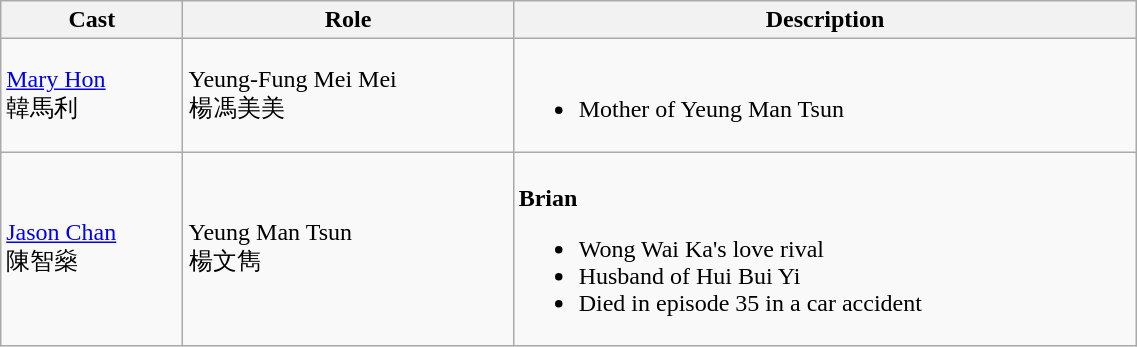<table class="wikitable" width="60%">
<tr>
<th>Cast</th>
<th>Role</th>
<th>Description</th>
</tr>
<tr>
<td><a href='#'>Mary Hon</a> <br> 韓馬利</td>
<td>Yeung-Fung Mei Mei <br> 楊馮美美</td>
<td><br><ul><li>Mother of Yeung Man Tsun</li></ul></td>
</tr>
<tr>
<td><a href='#'>Jason Chan</a> <br> 陳智燊</td>
<td>Yeung Man Tsun <br> 楊文雋</td>
<td><br><strong>Brian</strong><ul><li>Wong Wai Ka's love rival</li><li>Husband of Hui Bui Yi</li><li>Died in episode 35 in a car accident</li></ul></td>
</tr>
</table>
